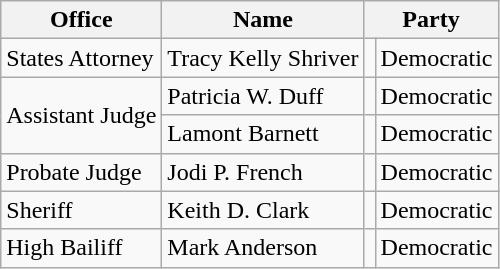<table class="wikitable sortable">
<tr>
<th>Office</th>
<th>Name</th>
<th colspan="2">Party</th>
</tr>
<tr>
<td>States Attorney</td>
<td>Tracy Kelly Shriver</td>
<td></td>
<td>Democratic</td>
</tr>
<tr>
<td rowspan=2>Assistant Judge</td>
<td>Patricia W. Duff</td>
<td></td>
<td>Democratic</td>
</tr>
<tr>
<td>Lamont Barnett</td>
<td></td>
<td>Democratic</td>
</tr>
<tr>
<td>Probate Judge</td>
<td>Jodi P. French</td>
<td></td>
<td>Democratic</td>
</tr>
<tr>
<td>Sheriff</td>
<td>Keith D. Clark</td>
<td></td>
<td>Democratic</td>
</tr>
<tr>
<td>High Bailiff</td>
<td>Mark Anderson</td>
<td></td>
<td>Democratic</td>
</tr>
</table>
